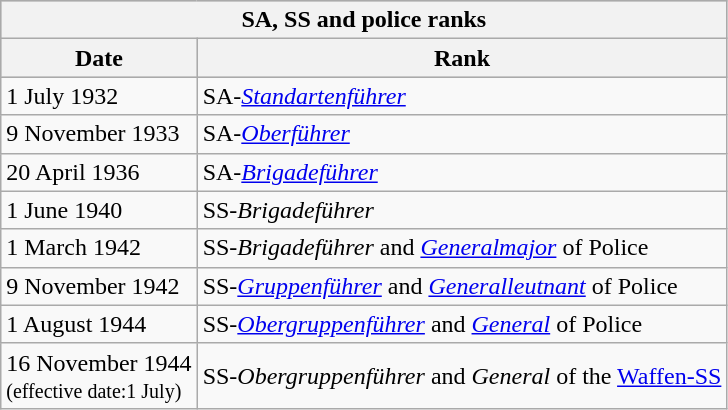<table class="wikitable float-right">
<tr bgcolor="silver">
<th colspan = "2">SA, SS and police ranks</th>
</tr>
<tr bgcolor="silver">
<th>Date</th>
<th>Rank</th>
</tr>
<tr>
<td>1 July 1932</td>
<td>SA-<em><a href='#'>Standartenführer</a></em></td>
</tr>
<tr>
<td>9 November 1933</td>
<td>SA-<em><a href='#'>Oberführer</a></em></td>
</tr>
<tr>
<td>20 April 1936</td>
<td>SA-<em><a href='#'>Brigadeführer</a></em></td>
</tr>
<tr>
<td>1 June 1940</td>
<td>SS-<em>Brigadeführer</em></td>
</tr>
<tr>
<td>1 March 1942</td>
<td>SS-<em>Brigadeführer</em> and <em><a href='#'>Generalmajor</a></em> of Police</td>
</tr>
<tr>
<td>9 November 1942</td>
<td>SS-<em><a href='#'>Gruppenführer</a></em> and <em><a href='#'>Generalleutnant</a></em> of Police</td>
</tr>
<tr>
<td>1 August 1944</td>
<td>SS-<em><a href='#'>Obergruppenführer</a></em> and <em><a href='#'>General</a></em> of Police</td>
</tr>
<tr>
<td>16 November 1944<br><small>(effective date:1 July)</small></td>
<td>SS-<em>Obergruppenführer</em> and <em>General</em> of the <a href='#'>Waffen-SS</a></td>
</tr>
</table>
